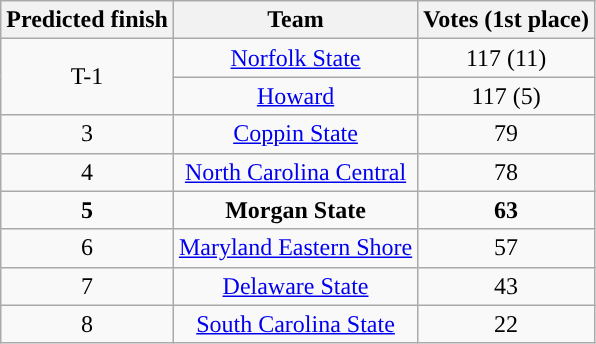<table class="wikitable" border="1">
<tr align=center>
<th>Predicted finish</th>
<th>Team</th>
<th>Votes (1st place)</th>
</tr>
<tr align="center">
<td rowspan=2>T-1</td>
<td><a href='#'>Norfolk State</a></td>
<td>117 (11)</td>
</tr>
<tr align="center">
<td><a href='#'>Howard</a></td>
<td>117 (5)</td>
</tr>
<tr align="center">
<td>3</td>
<td><a href='#'>Coppin State</a></td>
<td>79</td>
</tr>
<tr align="center">
<td>4</td>
<td><a href='#'>North Carolina Central</a></td>
<td>78</td>
</tr>
<tr align="center">
<td><strong>5</strong></td>
<td><strong>Morgan State</strong></td>
<td><strong>63</strong></td>
</tr>
<tr align="center">
<td>6</td>
<td><a href='#'>Maryland Eastern Shore</a></td>
<td>57</td>
</tr>
<tr align="center">
<td>7</td>
<td><a href='#'>Delaware State</a></td>
<td>43</td>
</tr>
<tr align="center">
<td>8</td>
<td><a href='#'>South Carolina State</a></td>
<td>22</td>
</tr>
</table>
